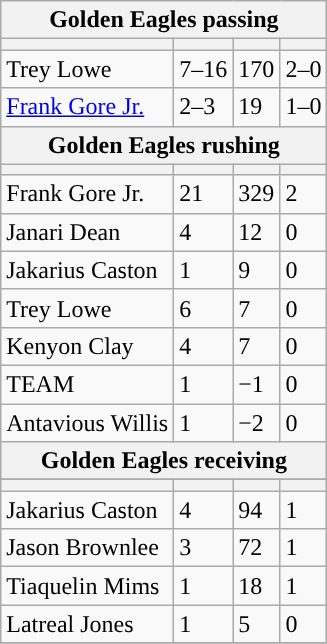<table class="wikitable plainrowheaders">
<tr>
<th colspan="6">Golden Eagles passing</th>
</tr>
<tr>
<th scope="col"></th>
<th scope="col"></th>
<th scope="col"></th>
<th scope="col"></th>
</tr>
<tr>
<td>Trey Lowe</td>
<td>7–16</td>
<td>170</td>
<td>2–0</td>
</tr>
<tr>
<td><a href='#'>Frank Gore Jr.</a></td>
<td>2–3</td>
<td>19</td>
<td>1–0</td>
</tr>
<tr>
<th colspan="6">Golden Eagles rushing</th>
</tr>
<tr>
<th scope="col"></th>
<th scope="col"></th>
<th scope="col"></th>
<th scope="col"></th>
</tr>
<tr>
<td>Frank Gore Jr.</td>
<td>21</td>
<td>329</td>
<td>2</td>
</tr>
<tr>
<td>Janari Dean</td>
<td>4</td>
<td>12</td>
<td>0</td>
</tr>
<tr>
<td>Jakarius Caston</td>
<td>1</td>
<td>9</td>
<td>0</td>
</tr>
<tr>
<td>Trey Lowe</td>
<td>6</td>
<td>7</td>
<td>0</td>
</tr>
<tr>
<td>Kenyon Clay</td>
<td>4</td>
<td>7</td>
<td>0</td>
</tr>
<tr>
<td>TEAM</td>
<td>1</td>
<td>−1</td>
<td>0</td>
</tr>
<tr>
<td>Antavious Willis</td>
<td>1</td>
<td>−2</td>
<td>0</td>
</tr>
<tr>
<th colspan="6">Golden Eagles receiving</th>
</tr>
<tr>
</tr>
<tr>
<th scope="col"></th>
<th scope="col"></th>
<th scope="col"></th>
<th scope="col"></th>
</tr>
<tr>
<td>Jakarius Caston</td>
<td>4</td>
<td>94</td>
<td>1</td>
</tr>
<tr>
<td>Jason Brownlee</td>
<td>3</td>
<td>72</td>
<td>1</td>
</tr>
<tr>
<td>Tiaquelin Mims</td>
<td>1</td>
<td>18</td>
<td>1</td>
</tr>
<tr>
<td>Latreal Jones</td>
<td>1</td>
<td>5</td>
<td>0</td>
</tr>
<tr>
</tr>
</table>
